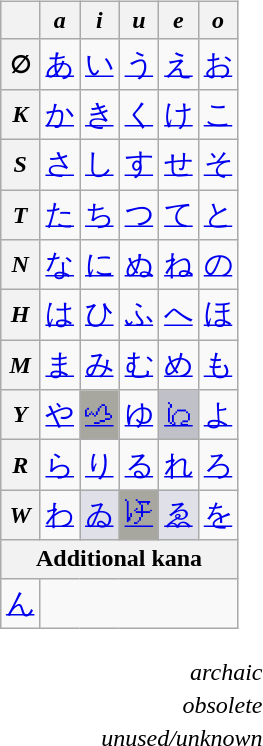<table align=right style="margin-left:1em;">
<tr>
<td><br><table class="wikitable" align=right style="vertical-align:top;padding:2px;">
<tr>
<th></th>
<th><em>a</em></th>
<th><em>i</em></th>
<th><em>u</em></th>
<th><em>e</em></th>
<th><em>o</em></th>
</tr>
<tr align=center>
<th title="no lead consonant">∅</th>
<td><big><a href='#'>あ</a></big></td>
<td><big><a href='#'>い</a></big></td>
<td><big><a href='#'>う</a></big></td>
<td><big><a href='#'>え</a></big></td>
<td><big><a href='#'>お</a></big></td>
</tr>
<tr align=center>
<th><em>K</em></th>
<td><big><a href='#'>か</a></big></td>
<td><big><a href='#'>き</a></big></td>
<td><big><a href='#'>く</a></big></td>
<td><big><a href='#'>け</a></big></td>
<td><big><a href='#'>こ</a></big></td>
</tr>
<tr align=center>
<th><em>S</em></th>
<td><big><a href='#'>さ</a></big></td>
<td><big><a href='#'>し</a></big></td>
<td><big><a href='#'>す</a></big></td>
<td><big><a href='#'>せ</a></big></td>
<td><big><a href='#'>そ</a></big></td>
</tr>
<tr align=center>
<th><em>T</em></th>
<td><big><a href='#'>た</a></big></td>
<td><big><a href='#'>ち</a></big></td>
<td><big><a href='#'>つ</a></big></td>
<td><big><a href='#'>て</a></big></td>
<td><big><a href='#'>と</a></big></td>
</tr>
<tr align=center>
<th><em>N</em></th>
<td><big><a href='#'>な</a></big></td>
<td><big><a href='#'>に</a></big></td>
<td><big><a href='#'>ぬ</a></big></td>
<td><big><a href='#'>ね</a></big></td>
<td><big><a href='#'>の</a></big></td>
</tr>
<tr align=center>
<th><em>H</em></th>
<td><big><a href='#'>は</a></big></td>
<td><big><a href='#'>ひ</a></big></td>
<td><big><a href='#'>ふ</a></big></td>
<td><big><a href='#'>へ</a></big></td>
<td><big><a href='#'>ほ</a></big></td>
</tr>
<tr align=center>
<th><em>M</em></th>
<td><big><a href='#'>ま</a></big></td>
<td><big><a href='#'>み</a></big></td>
<td><big><a href='#'>む</a></big></td>
<td><big><a href='#'>め</a></big></td>
<td><big><a href='#'>も</a></big></td>
</tr>
<tr align=center>
<th><em>Y</em></th>
<td><big><a href='#'>や</a></big></td>
<td bgcolor="#A7A79F"><big><a href='#'>𛀆</a></big></td>
<td><big><a href='#'>ゆ</a></big></td>
<td bgcolor="#C0C0C8"><big><a href='#'>𛀁</a></big></td>
<td><big><a href='#'>よ</a></big></td>
</tr>
<tr align=center>
<th><em>R</em></th>
<td><big><a href='#'>ら</a></big></td>
<td><big><a href='#'>り</a></big></td>
<td><big><a href='#'>る</a></big></td>
<td><big><a href='#'>れ</a></big></td>
<td><big><a href='#'>ろ</a></big></td>
</tr>
<tr align=center>
<th><em>W</em></th>
<td><big><a href='#'>わ</a></big></td>
<td bgcolor="#E0E0E8"><big><a href='#'>ゐ</a></big></td>
<td bgcolor="#A7A79F"><big><a href='#'>𛄟</a></big></td>
<td bgcolor="#E0E0E8"><big><a href='#'>ゑ</a></big></td>
<td><big><a href='#'>を</a></big></td>
</tr>
<tr>
<th colspan="6">Additional kana</th>
</tr>
<tr>
<td><big><a href='#'>ん</a></big></td>
<td colspan=5></td>
</tr>
</table>
</td>
</tr>
<tr style="text-align: right;">
<td> <em>archaic</em></td>
</tr>
<tr style="text-align: right;">
<td> <em>obsolete</em></td>
</tr>
<tr style="text-align: right;">
<td> <em>unused/unknown</em></td>
</tr>
</table>
